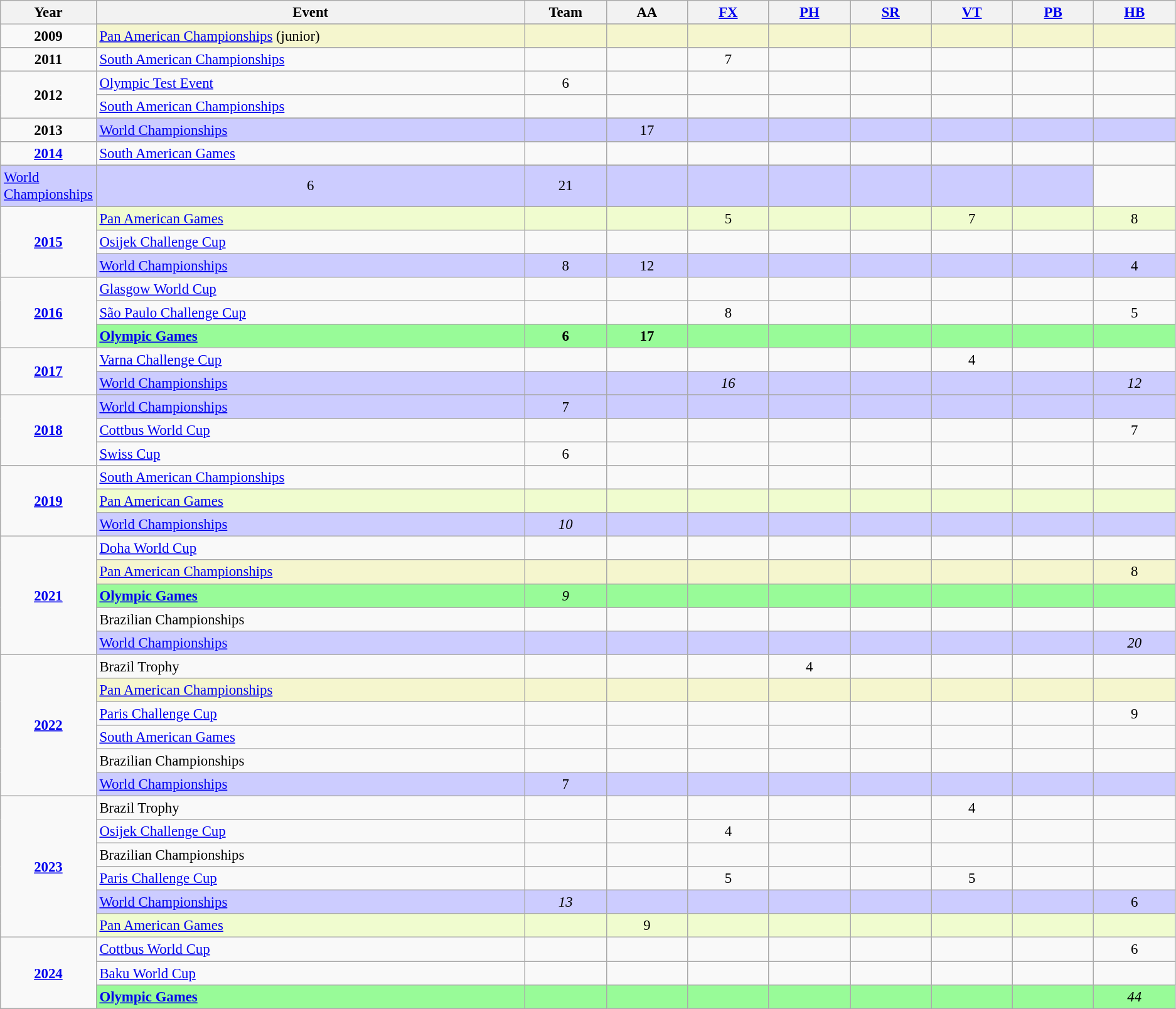<table class="wikitable sortable" style="text-align:center; font-size:95%;">
<tr>
<th width=7% class=unsortable>Year</th>
<th width=37% class=unsortable>Event</th>
<th width=7% class=unsortable>Team</th>
<th width=7% class=unsortable>AA</th>
<th width=7% class=unsortable><a href='#'>FX</a></th>
<th width=7% class=unsortable><a href='#'>PH</a></th>
<th width=7% class=unsortable><a href='#'>SR</a></th>
<th width=7% class=unsortable><a href='#'>VT</a></th>
<th width=7% class=unsortable><a href='#'>PB</a></th>
<th width=7% class=unsortable><a href='#'>HB</a></th>
</tr>
<tr>
<td rowspan="2"><strong>2009</strong></td>
</tr>
<tr bgcolor=#F5F6CE>
<td align=left><a href='#'>Pan American Championships</a> (junior)</td>
<td></td>
<td></td>
<td></td>
<td></td>
<td></td>
<td></td>
<td></td>
<td></td>
</tr>
<tr>
<td rowspan="1"><strong>2011</strong></td>
<td align=left><a href='#'>South American Championships</a></td>
<td></td>
<td></td>
<td>7</td>
<td></td>
<td></td>
<td></td>
<td></td>
<td></td>
</tr>
<tr>
<td rowspan="2"><strong>2012</strong></td>
<td align=left><a href='#'>Olympic Test Event</a></td>
<td>6</td>
<td></td>
<td></td>
<td></td>
<td></td>
<td></td>
<td></td>
<td></td>
</tr>
<tr>
<td align=left><a href='#'>South American Championships</a></td>
<td></td>
<td></td>
<td></td>
<td></td>
<td></td>
<td></td>
<td></td>
<td></td>
</tr>
<tr>
<td rowspan="2"><strong>2013</strong></td>
</tr>
<tr bgcolor=#CCCCFF>
<td align=left><a href='#'>World Championships</a></td>
<td></td>
<td>17</td>
<td></td>
<td></td>
<td></td>
<td></td>
<td></td>
<td></td>
</tr>
<tr>
<td rowspan="2"><strong><a href='#'>2014</a></strong></td>
<td align=left><a href='#'>South American Games</a></td>
<td></td>
<td></td>
<td></td>
<td></td>
<td></td>
<td></td>
<td></td>
<td></td>
</tr>
<tr>
</tr>
<tr bgcolor=#CCCCFF>
<td align=left><a href='#'>World Championships</a></td>
<td>6</td>
<td>21</td>
<td></td>
<td></td>
<td></td>
<td></td>
<td></td>
<td></td>
</tr>
<tr>
<td rowspan="4"><strong><a href='#'>2015</a></strong></td>
</tr>
<tr bgcolor=#f0fccf>
<td align=left><a href='#'>Pan American Games</a></td>
<td></td>
<td></td>
<td>5</td>
<td></td>
<td></td>
<td>7</td>
<td></td>
<td>8</td>
</tr>
<tr>
<td align=left><a href='#'>Osijek Challenge Cup</a></td>
<td></td>
<td></td>
<td></td>
<td></td>
<td></td>
<td></td>
<td></td>
<td></td>
</tr>
<tr bgcolor=#CCCCFF>
<td align=left><a href='#'>World Championships</a></td>
<td>8</td>
<td>12</td>
<td></td>
<td></td>
<td></td>
<td></td>
<td></td>
<td>4</td>
</tr>
<tr>
<td rowspan="3"><strong><a href='#'>2016</a></strong></td>
<td align=left><a href='#'>Glasgow World Cup</a></td>
<td></td>
<td></td>
<td></td>
<td></td>
<td></td>
<td></td>
<td></td>
<td></td>
</tr>
<tr>
<td align=left><a href='#'>São Paulo Challenge Cup</a></td>
<td></td>
<td></td>
<td>8</td>
<td></td>
<td></td>
<td></td>
<td></td>
<td>5</td>
</tr>
<tr bgcolor=#98FB98>
<td align=left><strong><a href='#'>Olympic Games</a></strong></td>
<td><strong>6</strong></td>
<td><strong>17</strong></td>
<td></td>
<td></td>
<td></td>
<td></td>
<td></td>
<td></td>
</tr>
<tr>
<td rowspan="2"><strong><a href='#'>2017</a></strong></td>
<td align=left><a href='#'>Varna Challenge Cup</a></td>
<td></td>
<td></td>
<td></td>
<td></td>
<td></td>
<td>4</td>
<td></td>
<td></td>
</tr>
<tr bgcolor=#CCCCFF>
<td align=left><a href='#'>World Championships</a></td>
<td></td>
<td></td>
<td><em>16</em></td>
<td></td>
<td></td>
<td></td>
<td></td>
<td><em>12</em></td>
</tr>
<tr>
<td rowspan="4"><strong><a href='#'>2018</a></strong></td>
</tr>
<tr bgcolor=#CCCCFF>
<td align=left><a href='#'>World Championships</a></td>
<td>7</td>
<td></td>
<td></td>
<td></td>
<td></td>
<td></td>
<td></td>
<td></td>
</tr>
<tr>
<td align=left><a href='#'>Cottbus World Cup</a></td>
<td></td>
<td></td>
<td></td>
<td></td>
<td></td>
<td></td>
<td></td>
<td>7</td>
</tr>
<tr>
<td align=left><a href='#'>Swiss Cup</a></td>
<td>6</td>
<td></td>
<td></td>
<td></td>
<td></td>
<td></td>
<td></td>
<td></td>
</tr>
<tr>
<td rowspan="3"><strong><a href='#'>2019</a></strong></td>
<td align=left><a href='#'>South American Championships</a></td>
<td></td>
<td></td>
<td></td>
<td></td>
<td></td>
<td></td>
<td></td>
<td></td>
</tr>
<tr bgcolor=#f0fccf>
<td align=left><a href='#'>Pan American Games</a></td>
<td></td>
<td></td>
<td></td>
<td></td>
<td></td>
<td></td>
<td></td>
<td></td>
</tr>
<tr bgcolor=#CCCCFF>
<td align=left><a href='#'>World Championships</a></td>
<td><em>10</em></td>
<td></td>
<td></td>
<td></td>
<td></td>
<td></td>
<td></td>
<td></td>
</tr>
<tr>
<td rowspan="5"><strong><a href='#'>2021</a></strong></td>
<td align=left><a href='#'>Doha World Cup</a></td>
<td></td>
<td></td>
<td></td>
<td></td>
<td></td>
<td></td>
<td></td>
<td></td>
</tr>
<tr bgcolor=#F5F6CE>
<td align=left><a href='#'>Pan American Championships</a></td>
<td></td>
<td></td>
<td></td>
<td></td>
<td></td>
<td></td>
<td></td>
<td>8</td>
</tr>
<tr bgcolor=#98FB98>
<td align=left><strong><a href='#'>Olympic Games</a></strong></td>
<td><em>9</em></td>
<td></td>
<td></td>
<td></td>
<td></td>
<td></td>
<td></td>
<td></td>
</tr>
<tr>
<td align=left>Brazilian Championships</td>
<td></td>
<td></td>
<td></td>
<td></td>
<td></td>
<td></td>
<td></td>
<td></td>
</tr>
<tr bgcolor=#CCCCFF>
<td align=left><a href='#'>World Championships</a></td>
<td></td>
<td></td>
<td></td>
<td></td>
<td></td>
<td></td>
<td></td>
<td><em>20</em></td>
</tr>
<tr>
<td rowspan="6"><strong><a href='#'>2022</a></strong></td>
<td align=left>Brazil Trophy</td>
<td></td>
<td></td>
<td></td>
<td>4</td>
<td></td>
<td></td>
<td></td>
<td></td>
</tr>
<tr bgcolor=#F5F6CE>
<td align=left><a href='#'>Pan American Championships</a></td>
<td></td>
<td></td>
<td></td>
<td></td>
<td></td>
<td></td>
<td></td>
<td></td>
</tr>
<tr>
<td align=left><a href='#'>Paris Challenge Cup</a></td>
<td></td>
<td></td>
<td></td>
<td></td>
<td></td>
<td></td>
<td></td>
<td>9</td>
</tr>
<tr>
<td align=left><a href='#'>South American Games</a></td>
<td></td>
<td></td>
<td></td>
<td></td>
<td></td>
<td></td>
<td></td>
<td></td>
</tr>
<tr>
<td align=left>Brazilian Championships</td>
<td></td>
<td></td>
<td></td>
<td></td>
<td></td>
<td></td>
<td></td>
<td></td>
</tr>
<tr bgcolor=#CCCCFF>
<td align=left><a href='#'>World Championships</a></td>
<td>7</td>
<td></td>
<td></td>
<td></td>
<td></td>
<td></td>
<td></td>
<td></td>
</tr>
<tr>
<td rowspan="6"><strong><a href='#'>2023</a></strong></td>
<td align=left>Brazil Trophy</td>
<td></td>
<td></td>
<td></td>
<td></td>
<td></td>
<td>4</td>
<td></td>
<td></td>
</tr>
<tr>
<td align=left><a href='#'>Osijek Challenge Cup</a></td>
<td></td>
<td></td>
<td>4</td>
<td></td>
<td></td>
<td></td>
<td></td>
<td></td>
</tr>
<tr>
<td align=left>Brazilian Championships</td>
<td></td>
<td></td>
<td></td>
<td></td>
<td></td>
<td></td>
<td></td>
<td></td>
</tr>
<tr>
<td align=left><a href='#'>Paris Challenge Cup</a></td>
<td></td>
<td></td>
<td>5</td>
<td></td>
<td></td>
<td>5</td>
<td></td>
<td></td>
</tr>
<tr bgcolor=#CCCCFF>
<td align=left><a href='#'>World Championships</a></td>
<td><em>13</em></td>
<td></td>
<td></td>
<td></td>
<td></td>
<td></td>
<td></td>
<td>6</td>
</tr>
<tr bgcolor=#f0fccf>
<td align=left><a href='#'>Pan American Games</a></td>
<td></td>
<td>9</td>
<td></td>
<td></td>
<td></td>
<td></td>
<td></td>
<td></td>
</tr>
<tr>
<td rowspan="3"><strong><a href='#'>2024</a></strong></td>
<td align=left><a href='#'>Cottbus World Cup</a></td>
<td></td>
<td></td>
<td></td>
<td></td>
<td></td>
<td></td>
<td></td>
<td>6</td>
</tr>
<tr>
<td align=left><a href='#'>Baku World Cup</a></td>
<td></td>
<td></td>
<td></td>
<td></td>
<td></td>
<td></td>
<td></td>
<td></td>
</tr>
<tr bgcolor=98FB98>
<td align=left><strong><a href='#'>Olympic Games</a></strong></td>
<td></td>
<td></td>
<td></td>
<td></td>
<td></td>
<td></td>
<td></td>
<td><em>44</em></td>
</tr>
</table>
